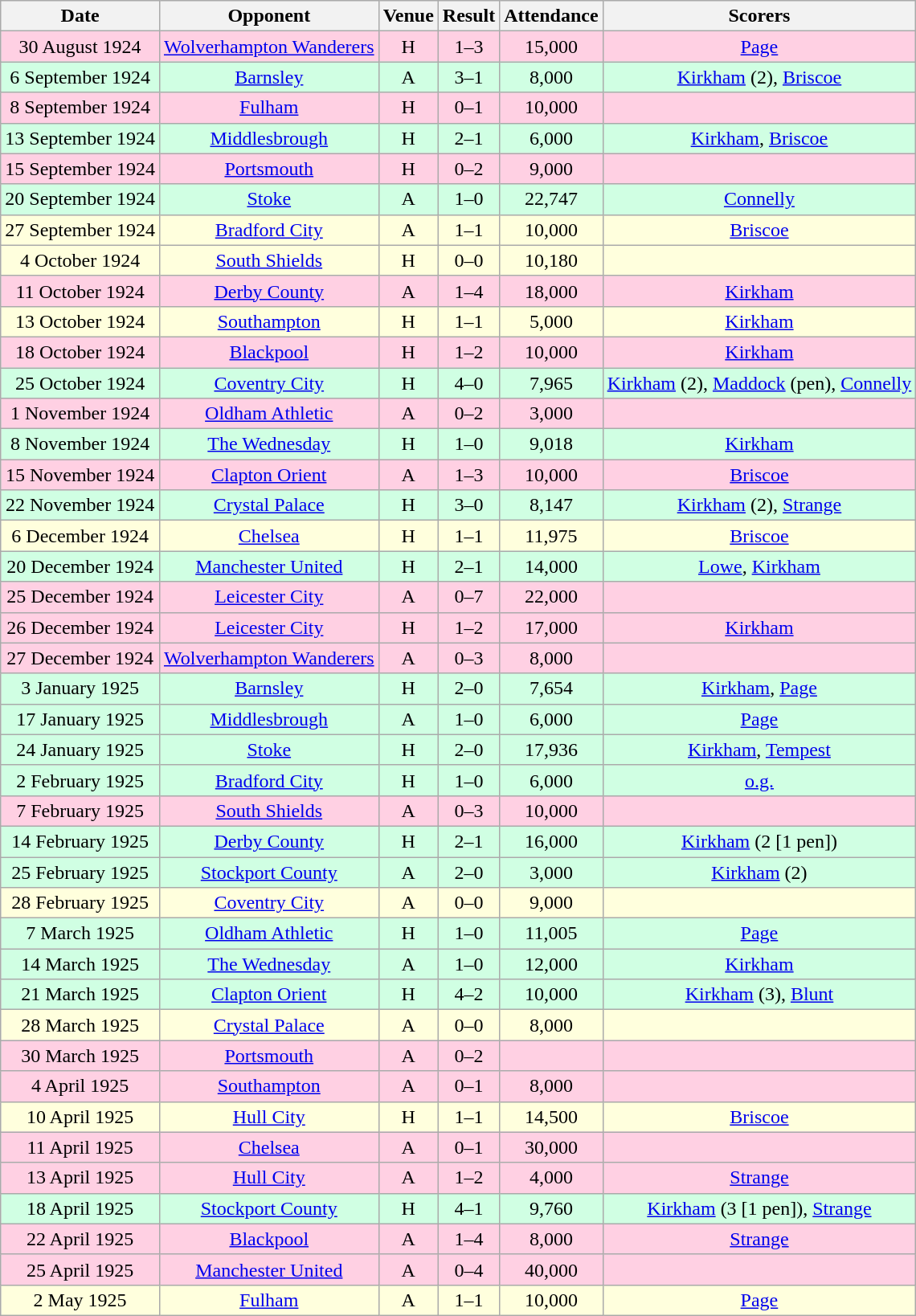<table class="wikitable sortable" style="font-size:100%; text-align:center">
<tr>
<th>Date</th>
<th>Opponent</th>
<th>Venue</th>
<th>Result</th>
<th>Attendance</th>
<th>Scorers</th>
</tr>
<tr style="background-color: #ffd0e3;">
<td>30 August 1924</td>
<td><a href='#'>Wolverhampton Wanderers</a></td>
<td>H</td>
<td>1–3</td>
<td>15,000</td>
<td><a href='#'>Page</a></td>
</tr>
<tr style="background-color: #d0ffe3;">
<td>6 September 1924</td>
<td><a href='#'>Barnsley</a></td>
<td>A</td>
<td>3–1</td>
<td>8,000</td>
<td><a href='#'>Kirkham</a> (2), <a href='#'>Briscoe</a></td>
</tr>
<tr style="background-color: #ffd0e3;">
<td>8 September 1924</td>
<td><a href='#'>Fulham</a></td>
<td>H</td>
<td>0–1</td>
<td>10,000</td>
<td></td>
</tr>
<tr style="background-color: #d0ffe3;">
<td>13 September 1924</td>
<td><a href='#'>Middlesbrough</a></td>
<td>H</td>
<td>2–1</td>
<td>6,000</td>
<td><a href='#'>Kirkham</a>, <a href='#'>Briscoe</a></td>
</tr>
<tr style="background-color: #ffd0e3;">
<td>15 September 1924</td>
<td><a href='#'>Portsmouth</a></td>
<td>H</td>
<td>0–2</td>
<td>9,000</td>
<td></td>
</tr>
<tr style="background-color: #d0ffe3;">
<td>20 September 1924</td>
<td><a href='#'>Stoke</a></td>
<td>A</td>
<td>1–0</td>
<td>22,747</td>
<td><a href='#'>Connelly</a></td>
</tr>
<tr style="background-color: #ffffdd;">
<td>27 September 1924</td>
<td><a href='#'>Bradford City</a></td>
<td>A</td>
<td>1–1</td>
<td>10,000</td>
<td><a href='#'>Briscoe</a></td>
</tr>
<tr style="background-color: #ffffdd;">
<td>4 October 1924</td>
<td><a href='#'>South Shields</a></td>
<td>H</td>
<td>0–0</td>
<td>10,180</td>
<td></td>
</tr>
<tr style="background-color: #ffd0e3;">
<td>11 October 1924</td>
<td><a href='#'>Derby County</a></td>
<td>A</td>
<td>1–4</td>
<td>18,000</td>
<td><a href='#'>Kirkham</a></td>
</tr>
<tr style="background-color: #ffffdd;">
<td>13 October 1924</td>
<td><a href='#'>Southampton</a></td>
<td>H</td>
<td>1–1</td>
<td>5,000</td>
<td><a href='#'>Kirkham</a></td>
</tr>
<tr style="background-color: #ffd0e3;">
<td>18 October 1924</td>
<td><a href='#'>Blackpool</a></td>
<td>H</td>
<td>1–2</td>
<td>10,000</td>
<td><a href='#'>Kirkham</a></td>
</tr>
<tr style="background-color: #d0ffe3;">
<td>25 October 1924</td>
<td><a href='#'>Coventry City</a></td>
<td>H</td>
<td>4–0</td>
<td>7,965</td>
<td><a href='#'>Kirkham</a> (2), <a href='#'>Maddock</a> (pen), <a href='#'>Connelly</a></td>
</tr>
<tr style="background-color: #ffd0e3;">
<td>1 November 1924</td>
<td><a href='#'>Oldham Athletic</a></td>
<td>A</td>
<td>0–2</td>
<td>3,000</td>
<td></td>
</tr>
<tr style="background-color: #d0ffe3;">
<td>8 November 1924</td>
<td><a href='#'>The Wednesday</a></td>
<td>H</td>
<td>1–0</td>
<td>9,018</td>
<td><a href='#'>Kirkham</a></td>
</tr>
<tr style="background-color: #ffd0e3;">
<td>15 November 1924</td>
<td><a href='#'>Clapton Orient</a></td>
<td>A</td>
<td>1–3</td>
<td>10,000</td>
<td><a href='#'>Briscoe</a></td>
</tr>
<tr style="background-color: #d0ffe3;">
<td>22 November 1924</td>
<td><a href='#'>Crystal Palace</a></td>
<td>H</td>
<td>3–0</td>
<td>8,147</td>
<td><a href='#'>Kirkham</a> (2), <a href='#'>Strange</a></td>
</tr>
<tr style="background-color: #ffffdd;">
<td>6 December 1924</td>
<td><a href='#'>Chelsea</a></td>
<td>H</td>
<td>1–1</td>
<td>11,975</td>
<td><a href='#'>Briscoe</a></td>
</tr>
<tr style="background-color: #d0ffe3;">
<td>20 December 1924</td>
<td><a href='#'>Manchester United</a></td>
<td>H</td>
<td>2–1</td>
<td>14,000</td>
<td><a href='#'>Lowe</a>, <a href='#'>Kirkham</a></td>
</tr>
<tr style="background-color: #ffd0e3;">
<td>25 December 1924</td>
<td><a href='#'>Leicester City</a></td>
<td>A</td>
<td>0–7</td>
<td>22,000</td>
<td></td>
</tr>
<tr style="background-color: #ffd0e3;">
<td>26 December 1924</td>
<td><a href='#'>Leicester City</a></td>
<td>H</td>
<td>1–2</td>
<td>17,000</td>
<td><a href='#'>Kirkham</a></td>
</tr>
<tr style="background-color: #ffd0e3;">
<td>27 December 1924</td>
<td><a href='#'>Wolverhampton Wanderers</a></td>
<td>A</td>
<td>0–3</td>
<td>8,000</td>
<td></td>
</tr>
<tr style="background-color: #d0ffe3;">
<td>3 January 1925</td>
<td><a href='#'>Barnsley</a></td>
<td>H</td>
<td>2–0</td>
<td>7,654</td>
<td><a href='#'>Kirkham</a>, <a href='#'>Page</a></td>
</tr>
<tr style="background-color: #d0ffe3;">
<td>17 January 1925</td>
<td><a href='#'>Middlesbrough</a></td>
<td>A</td>
<td>1–0</td>
<td>6,000</td>
<td><a href='#'>Page</a></td>
</tr>
<tr style="background-color: #d0ffe3;">
<td>24 January 1925</td>
<td><a href='#'>Stoke</a></td>
<td>H</td>
<td>2–0</td>
<td>17,936</td>
<td><a href='#'>Kirkham</a>, <a href='#'>Tempest</a></td>
</tr>
<tr style="background-color: #d0ffe3;">
<td>2 February 1925</td>
<td><a href='#'>Bradford City</a></td>
<td>H</td>
<td>1–0</td>
<td>6,000</td>
<td><a href='#'>o.g.</a></td>
</tr>
<tr style="background-color: #ffd0e3;">
<td>7 February 1925</td>
<td><a href='#'>South Shields</a></td>
<td>A</td>
<td>0–3</td>
<td>10,000</td>
<td></td>
</tr>
<tr style="background-color: #d0ffe3;">
<td>14 February 1925</td>
<td><a href='#'>Derby County</a></td>
<td>H</td>
<td>2–1</td>
<td>16,000</td>
<td><a href='#'>Kirkham</a> (2 [1 pen])</td>
</tr>
<tr style="background-color: #d0ffe3;">
<td>25 February 1925</td>
<td><a href='#'>Stockport County</a></td>
<td>A</td>
<td>2–0</td>
<td>3,000</td>
<td><a href='#'>Kirkham</a> (2)</td>
</tr>
<tr style="background-color: #ffffdd;">
<td>28 February 1925</td>
<td><a href='#'>Coventry City</a></td>
<td>A</td>
<td>0–0</td>
<td>9,000</td>
<td></td>
</tr>
<tr style="background-color: #d0ffe3;">
<td>7 March 1925</td>
<td><a href='#'>Oldham Athletic</a></td>
<td>H</td>
<td>1–0</td>
<td>11,005</td>
<td><a href='#'>Page</a></td>
</tr>
<tr style="background-color: #d0ffe3;">
<td>14 March 1925</td>
<td><a href='#'>The Wednesday</a></td>
<td>A</td>
<td>1–0</td>
<td>12,000</td>
<td><a href='#'>Kirkham</a></td>
</tr>
<tr style="background-color: #d0ffe3;">
<td>21 March 1925</td>
<td><a href='#'>Clapton Orient</a></td>
<td>H</td>
<td>4–2</td>
<td>10,000</td>
<td><a href='#'>Kirkham</a> (3), <a href='#'>Blunt</a></td>
</tr>
<tr style="background-color: #ffffdd;">
<td>28 March 1925</td>
<td><a href='#'>Crystal Palace</a></td>
<td>A</td>
<td>0–0</td>
<td>8,000</td>
<td></td>
</tr>
<tr style="background-color: #ffd0e3;">
<td>30 March 1925</td>
<td><a href='#'>Portsmouth</a></td>
<td>A</td>
<td>0–2</td>
<td></td>
<td></td>
</tr>
<tr style="background-color: #ffd0e3;">
<td>4 April 1925</td>
<td><a href='#'>Southampton</a></td>
<td>A</td>
<td>0–1</td>
<td>8,000</td>
<td></td>
</tr>
<tr style="background-color: #ffffdd;">
<td>10 April 1925</td>
<td><a href='#'>Hull City</a></td>
<td>H</td>
<td>1–1</td>
<td>14,500</td>
<td><a href='#'>Briscoe</a></td>
</tr>
<tr style="background-color: #ffd0e3;">
<td>11 April 1925</td>
<td><a href='#'>Chelsea</a></td>
<td>A</td>
<td>0–1</td>
<td>30,000</td>
<td></td>
</tr>
<tr style="background-color: #ffd0e3;">
<td>13 April 1925</td>
<td><a href='#'>Hull City</a></td>
<td>A</td>
<td>1–2</td>
<td>4,000</td>
<td><a href='#'>Strange</a></td>
</tr>
<tr style="background-color: #d0ffe3;">
<td>18 April 1925</td>
<td><a href='#'>Stockport County</a></td>
<td>H</td>
<td>4–1</td>
<td>9,760</td>
<td><a href='#'>Kirkham</a> (3 [1 pen]), <a href='#'>Strange</a></td>
</tr>
<tr style="background-color: #ffd0e3;">
<td>22 April 1925</td>
<td><a href='#'>Blackpool</a></td>
<td>A</td>
<td>1–4</td>
<td>8,000</td>
<td><a href='#'>Strange</a></td>
</tr>
<tr style="background-color: #ffd0e3;">
<td>25 April 1925</td>
<td><a href='#'>Manchester United</a></td>
<td>A</td>
<td>0–4</td>
<td>40,000</td>
<td></td>
</tr>
<tr style="background-color: #ffffdd;">
<td>2 May 1925</td>
<td><a href='#'>Fulham</a></td>
<td>A</td>
<td>1–1</td>
<td>10,000</td>
<td><a href='#'>Page</a></td>
</tr>
</table>
